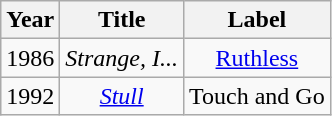<table class="wikitable plainrowheaders" style="text-align:center">
<tr>
<th>Year</th>
<th>Title</th>
<th>Label</th>
</tr>
<tr>
<td>1986</td>
<td><em>Strange, I...</em></td>
<td><a href='#'>Ruthless</a></td>
</tr>
<tr>
<td>1992</td>
<td><em><a href='#'>Stull</a></em></td>
<td>Touch and Go</td>
</tr>
</table>
